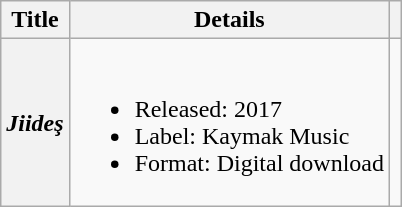<table class="wikitable plainrowheaders">
<tr>
<th>Title</th>
<th>Details</th>
<th></th>
</tr>
<tr>
<th scope="row"><em>Jiideş </em></th>
<td><br><ul><li>Released: 2017</li><li>Label: Kaymak Music</li><li>Format: Digital download</li></ul></td>
<td></td>
</tr>
</table>
